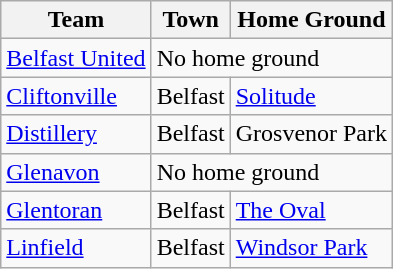<table class="wikitable sortable">
<tr>
<th>Team</th>
<th>Town</th>
<th>Home Ground</th>
</tr>
<tr>
<td><a href='#'>Belfast United</a></td>
<td colspan=2>No home ground</td>
</tr>
<tr>
<td><a href='#'>Cliftonville</a></td>
<td>Belfast</td>
<td><a href='#'>Solitude</a></td>
</tr>
<tr>
<td><a href='#'>Distillery</a></td>
<td>Belfast</td>
<td>Grosvenor Park</td>
</tr>
<tr>
<td><a href='#'>Glenavon</a></td>
<td colspan=2>No home ground</td>
</tr>
<tr>
<td><a href='#'>Glentoran</a></td>
<td>Belfast</td>
<td><a href='#'>The Oval</a></td>
</tr>
<tr>
<td><a href='#'>Linfield</a></td>
<td>Belfast</td>
<td><a href='#'>Windsor Park</a></td>
</tr>
</table>
